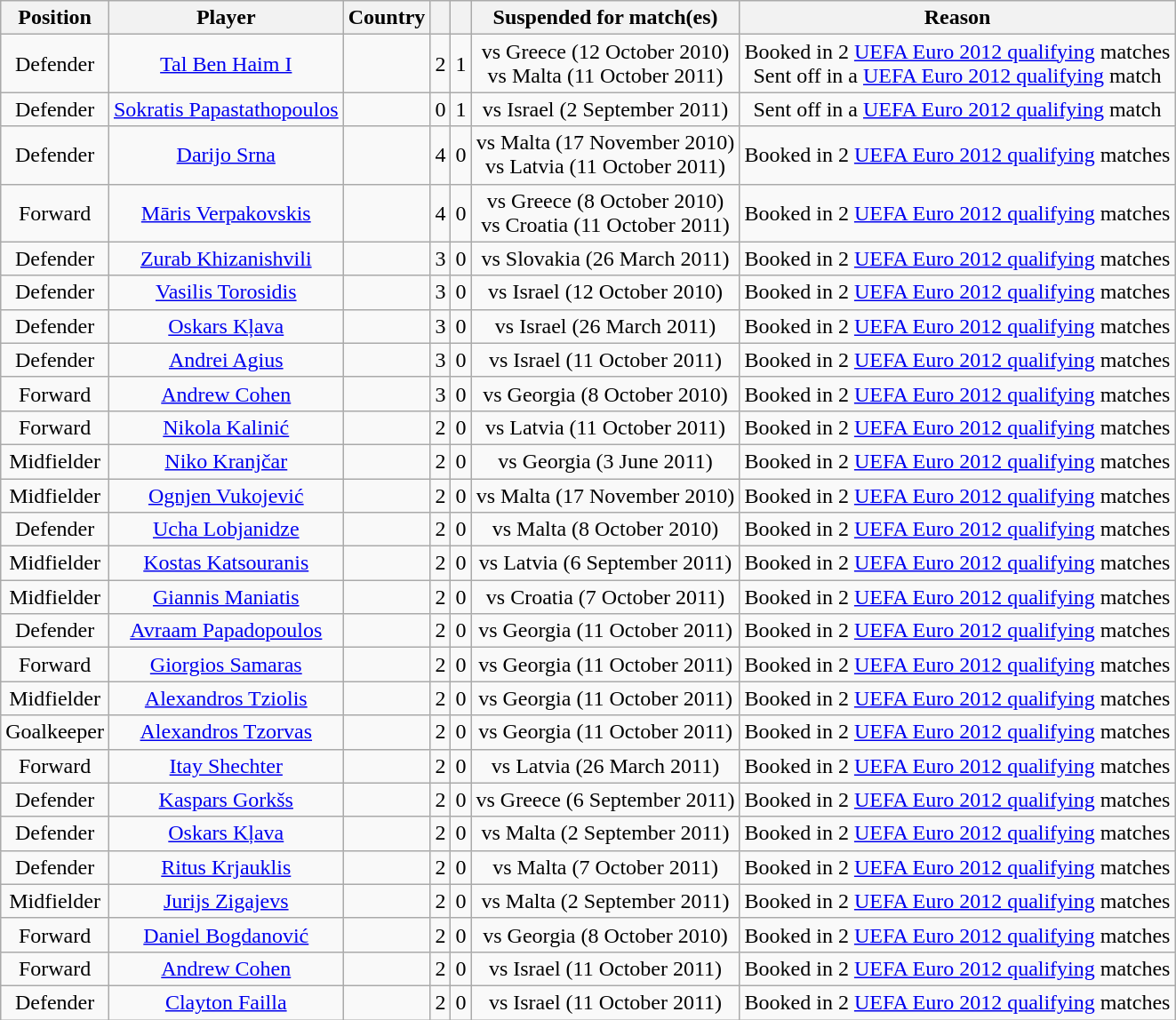<table class="wikitable" style="text-align: center;">
<tr>
<th>Position</th>
<th>Player</th>
<th>Country</th>
<th></th>
<th></th>
<th>Suspended for match(es)</th>
<th>Reason</th>
</tr>
<tr>
<td>Defender</td>
<td><a href='#'>Tal Ben Haim I</a></td>
<td align= "left"></td>
<td>2</td>
<td>1</td>
<td>vs Greece (12 October 2010)<br>vs Malta (11 October 2011)</td>
<td>Booked in 2 <a href='#'>UEFA Euro 2012 qualifying</a> matches<br>Sent off in a <a href='#'>UEFA Euro 2012 qualifying</a> match</td>
</tr>
<tr>
<td>Defender</td>
<td><a href='#'>Sokratis Papastathopoulos</a></td>
<td align="left"></td>
<td>0</td>
<td>1</td>
<td>vs Israel (2 September 2011)</td>
<td>Sent off in a <a href='#'>UEFA Euro 2012 qualifying</a> match</td>
</tr>
<tr>
<td>Defender</td>
<td><a href='#'>Darijo Srna</a></td>
<td align= "left"></td>
<td>4</td>
<td>0</td>
<td>vs Malta (17 November 2010)<br>vs Latvia (11 October 2011)</td>
<td>Booked in 2 <a href='#'>UEFA Euro 2012 qualifying</a> matches</td>
</tr>
<tr>
<td>Forward</td>
<td><a href='#'>Māris Verpakovskis</a></td>
<td align= "left"></td>
<td>4</td>
<td>0</td>
<td>vs Greece (8 October 2010)<br>vs Croatia (11 October 2011)</td>
<td>Booked in 2 <a href='#'>UEFA Euro 2012 qualifying</a> matches</td>
</tr>
<tr>
<td>Defender</td>
<td><a href='#'>Zurab Khizanishvili</a></td>
<td align="left"></td>
<td>3</td>
<td>0</td>
<td>vs Slovakia (26 March 2011)</td>
<td>Booked in 2 <a href='#'>UEFA Euro 2012 qualifying</a> matches</td>
</tr>
<tr>
<td>Defender</td>
<td><a href='#'>Vasilis Torosidis</a></td>
<td align="left"></td>
<td>3</td>
<td>0</td>
<td>vs Israel (12 October 2010)</td>
<td>Booked in 2 <a href='#'>UEFA Euro 2012 qualifying</a> matches</td>
</tr>
<tr>
<td>Defender</td>
<td><a href='#'>Oskars Kļava</a></td>
<td align="left"></td>
<td>3</td>
<td>0</td>
<td>vs Israel (26 March 2011)</td>
<td>Booked in 2 <a href='#'>UEFA Euro 2012 qualifying</a> matches</td>
</tr>
<tr>
<td>Defender</td>
<td><a href='#'>Andrei Agius</a></td>
<td align="left"></td>
<td>3</td>
<td>0</td>
<td>vs Israel (11 October 2011)</td>
<td>Booked in 2 <a href='#'>UEFA Euro 2012 qualifying</a> matches</td>
</tr>
<tr>
<td>Forward</td>
<td><a href='#'>Andrew Cohen</a></td>
<td align="left"></td>
<td>3</td>
<td>0</td>
<td>vs Georgia (8 October 2010)</td>
<td>Booked in 2 <a href='#'>UEFA Euro 2012 qualifying</a> matches</td>
</tr>
<tr>
<td>Forward</td>
<td><a href='#'>Nikola Kalinić</a></td>
<td align="left"></td>
<td>2</td>
<td>0</td>
<td>vs Latvia (11 October 2011)</td>
<td>Booked in 2 <a href='#'>UEFA Euro 2012 qualifying</a> matches</td>
</tr>
<tr>
<td>Midfielder</td>
<td><a href='#'>Niko Kranjčar</a></td>
<td align="left"></td>
<td>2</td>
<td>0</td>
<td>vs Georgia (3 June 2011)</td>
<td>Booked in 2 <a href='#'>UEFA Euro 2012 qualifying</a> matches</td>
</tr>
<tr>
<td>Midfielder</td>
<td><a href='#'>Ognjen Vukojević</a></td>
<td align="left"></td>
<td>2</td>
<td>0</td>
<td>vs Malta (17 November 2010)</td>
<td>Booked in 2 <a href='#'>UEFA Euro 2012 qualifying</a> matches</td>
</tr>
<tr>
<td>Defender</td>
<td><a href='#'>Ucha Lobjanidze</a></td>
<td align= "left"></td>
<td>2</td>
<td>0</td>
<td>vs Malta (8 October 2010)</td>
<td>Booked in 2 <a href='#'>UEFA Euro 2012 qualifying</a> matches</td>
</tr>
<tr>
<td>Midfielder</td>
<td><a href='#'>Kostas Katsouranis</a></td>
<td align="left"></td>
<td>2</td>
<td>0</td>
<td>vs Latvia (6 September 2011)</td>
<td>Booked in 2 <a href='#'>UEFA Euro 2012 qualifying</a> matches</td>
</tr>
<tr>
<td>Midfielder</td>
<td><a href='#'>Giannis Maniatis</a></td>
<td align="left"></td>
<td>2</td>
<td>0</td>
<td>vs Croatia (7 October 2011)</td>
<td>Booked in 2 <a href='#'>UEFA Euro 2012 qualifying</a> matches</td>
</tr>
<tr>
<td>Defender</td>
<td><a href='#'>Avraam Papadopoulos</a></td>
<td align="left"></td>
<td>2</td>
<td>0</td>
<td>vs Georgia (11 October 2011)</td>
<td>Booked in 2 <a href='#'>UEFA Euro 2012 qualifying</a> matches</td>
</tr>
<tr>
<td>Forward</td>
<td><a href='#'>Giorgios Samaras</a></td>
<td align="left"></td>
<td>2</td>
<td>0</td>
<td>vs Georgia (11 October 2011)</td>
<td>Booked in 2 <a href='#'>UEFA Euro 2012 qualifying</a> matches</td>
</tr>
<tr>
<td>Midfielder</td>
<td><a href='#'>Alexandros Tziolis</a></td>
<td align="left"></td>
<td>2</td>
<td>0</td>
<td>vs Georgia (11 October 2011)</td>
<td>Booked in 2 <a href='#'>UEFA Euro 2012 qualifying</a> matches</td>
</tr>
<tr>
<td>Goalkeeper</td>
<td><a href='#'>Alexandros Tzorvas</a></td>
<td align="left"></td>
<td>2</td>
<td>0</td>
<td>vs Georgia (11 October 2011)</td>
<td>Booked in 2 <a href='#'>UEFA Euro 2012 qualifying</a> matches</td>
</tr>
<tr>
<td>Forward</td>
<td><a href='#'>Itay Shechter</a></td>
<td align= "left"></td>
<td>2</td>
<td>0</td>
<td>vs Latvia (26 March 2011)</td>
<td>Booked in 2 <a href='#'>UEFA Euro 2012 qualifying</a> matches</td>
</tr>
<tr>
<td>Defender</td>
<td><a href='#'>Kaspars Gorkšs</a></td>
<td align= "left"></td>
<td>2</td>
<td>0</td>
<td>vs Greece (6 September 2011)</td>
<td>Booked in 2 <a href='#'>UEFA Euro 2012 qualifying</a> matches</td>
</tr>
<tr>
<td>Defender</td>
<td><a href='#'>Oskars Kļava</a></td>
<td align="left"></td>
<td>2</td>
<td>0</td>
<td>vs Malta (2 September 2011)</td>
<td>Booked in 2 <a href='#'>UEFA Euro 2012 qualifying</a> matches</td>
</tr>
<tr>
<td>Defender</td>
<td><a href='#'>Ritus Krjauklis</a></td>
<td align= "left"></td>
<td>2</td>
<td>0</td>
<td>vs Malta (7 October 2011)</td>
<td>Booked in 2 <a href='#'>UEFA Euro 2012 qualifying</a> matches</td>
</tr>
<tr>
<td>Midfielder</td>
<td><a href='#'>Jurijs Zigajevs</a></td>
<td align="left"></td>
<td>2</td>
<td>0</td>
<td>vs Malta (2 September 2011)</td>
<td>Booked in 2 <a href='#'>UEFA Euro 2012 qualifying</a> matches</td>
</tr>
<tr>
<td>Forward</td>
<td><a href='#'>Daniel Bogdanović</a></td>
<td align="left"></td>
<td>2</td>
<td>0</td>
<td>vs Georgia (8 October 2010)</td>
<td>Booked in 2 <a href='#'>UEFA Euro 2012 qualifying</a> matches</td>
</tr>
<tr>
<td>Forward</td>
<td><a href='#'>Andrew Cohen</a></td>
<td align="left"></td>
<td>2</td>
<td>0</td>
<td>vs Israel (11 October 2011)</td>
<td>Booked in 2 <a href='#'>UEFA Euro 2012 qualifying</a> matches</td>
</tr>
<tr>
<td>Defender</td>
<td><a href='#'>Clayton Failla</a></td>
<td align="left"></td>
<td>2</td>
<td>0</td>
<td>vs Israel (11 October 2011)</td>
<td>Booked in 2 <a href='#'>UEFA Euro 2012 qualifying</a> matches</td>
</tr>
</table>
